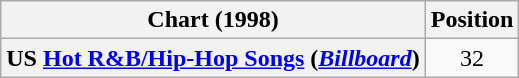<table class="wikitable sortable plainrowheaders">
<tr>
<th scope="col">Chart (1998)</th>
<th scope="col">Position</th>
</tr>
<tr>
<th scope="row">US <a href='#'>Hot R&B/Hip-Hop Songs</a> (<em><a href='#'>Billboard</a></em>)</th>
<td align="center">32</td>
</tr>
</table>
